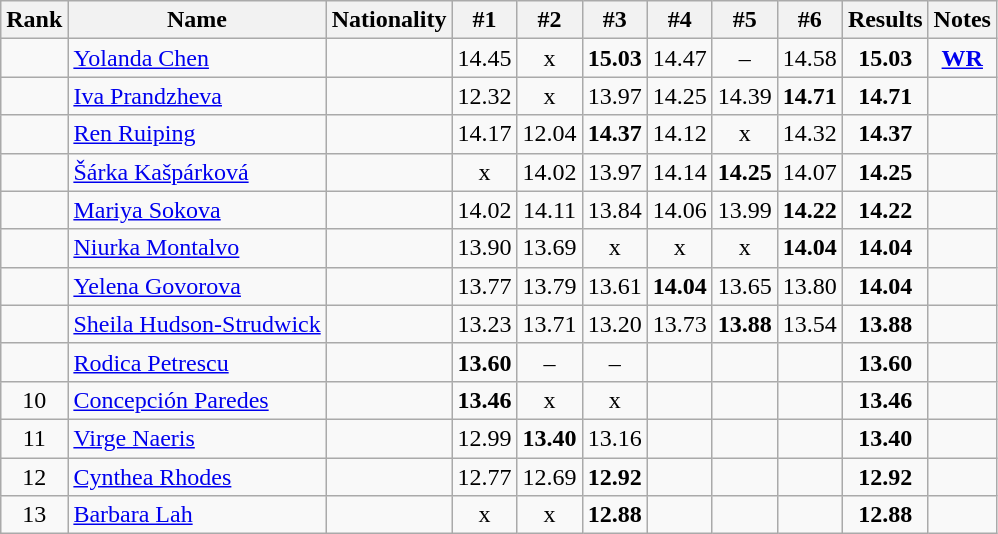<table class="wikitable sortable" style="text-align:center">
<tr>
<th>Rank</th>
<th>Name</th>
<th>Nationality</th>
<th>#1</th>
<th>#2</th>
<th>#3</th>
<th>#4</th>
<th>#5</th>
<th>#6</th>
<th>Results</th>
<th>Notes</th>
</tr>
<tr>
<td></td>
<td align="left"><a href='#'>Yolanda Chen</a></td>
<td align=left></td>
<td>14.45</td>
<td>x</td>
<td><strong>15.03</strong></td>
<td>14.47</td>
<td>–</td>
<td>14.58</td>
<td><strong>15.03</strong></td>
<td><strong><a href='#'>WR</a></strong></td>
</tr>
<tr>
<td></td>
<td align="left"><a href='#'>Iva Prandzheva</a></td>
<td align=left></td>
<td>12.32</td>
<td>x</td>
<td>13.97</td>
<td>14.25</td>
<td>14.39</td>
<td><strong>14.71</strong></td>
<td><strong>14.71</strong></td>
<td></td>
</tr>
<tr>
<td></td>
<td align="left"><a href='#'>Ren Ruiping</a></td>
<td align=left></td>
<td>14.17</td>
<td>12.04</td>
<td><strong>14.37</strong></td>
<td>14.12</td>
<td>x</td>
<td>14.32</td>
<td><strong>14.37</strong></td>
<td></td>
</tr>
<tr>
<td></td>
<td align="left"><a href='#'>Šárka Kašpárková</a></td>
<td align=left></td>
<td>x</td>
<td>14.02</td>
<td>13.97</td>
<td>14.14</td>
<td><strong>14.25</strong></td>
<td>14.07</td>
<td><strong>14.25</strong></td>
<td></td>
</tr>
<tr>
<td></td>
<td align="left"><a href='#'>Mariya Sokova</a></td>
<td align=left></td>
<td>14.02</td>
<td>14.11</td>
<td>13.84</td>
<td>14.06</td>
<td>13.99</td>
<td><strong>14.22</strong></td>
<td><strong>14.22</strong></td>
<td></td>
</tr>
<tr>
<td></td>
<td align="left"><a href='#'>Niurka Montalvo</a></td>
<td align=left></td>
<td>13.90</td>
<td>13.69</td>
<td>x</td>
<td>x</td>
<td>x</td>
<td><strong>14.04</strong></td>
<td><strong>14.04</strong></td>
<td></td>
</tr>
<tr>
<td></td>
<td align="left"><a href='#'>Yelena Govorova</a></td>
<td align=left></td>
<td>13.77</td>
<td>13.79</td>
<td>13.61</td>
<td><strong>14.04</strong></td>
<td>13.65</td>
<td>13.80</td>
<td><strong>14.04</strong></td>
<td></td>
</tr>
<tr>
<td></td>
<td align="left"><a href='#'>Sheila Hudson-Strudwick</a></td>
<td align=left></td>
<td>13.23</td>
<td>13.71</td>
<td>13.20</td>
<td>13.73</td>
<td><strong>13.88</strong></td>
<td>13.54</td>
<td><strong>13.88</strong></td>
<td></td>
</tr>
<tr>
<td></td>
<td align="left"><a href='#'>Rodica Petrescu</a></td>
<td align=left></td>
<td><strong>13.60</strong></td>
<td>–</td>
<td>–</td>
<td></td>
<td></td>
<td></td>
<td><strong>13.60</strong></td>
<td></td>
</tr>
<tr>
<td>10</td>
<td align="left"><a href='#'>Concepción Paredes</a></td>
<td align=left></td>
<td><strong>13.46</strong></td>
<td>x</td>
<td>x</td>
<td></td>
<td></td>
<td></td>
<td><strong>13.46</strong></td>
<td></td>
</tr>
<tr>
<td>11</td>
<td align="left"><a href='#'>Virge Naeris</a></td>
<td align=left></td>
<td>12.99</td>
<td><strong>13.40</strong></td>
<td>13.16</td>
<td></td>
<td></td>
<td></td>
<td><strong>13.40</strong></td>
<td></td>
</tr>
<tr>
<td>12</td>
<td align="left"><a href='#'>Cynthea Rhodes</a></td>
<td align=left></td>
<td>12.77</td>
<td>12.69</td>
<td><strong>12.92</strong></td>
<td></td>
<td></td>
<td></td>
<td><strong>12.92</strong></td>
<td></td>
</tr>
<tr>
<td>13</td>
<td align="left"><a href='#'>Barbara Lah</a></td>
<td align=left></td>
<td>x</td>
<td>x</td>
<td><strong>12.88</strong></td>
<td></td>
<td></td>
<td></td>
<td><strong>12.88</strong></td>
<td></td>
</tr>
</table>
